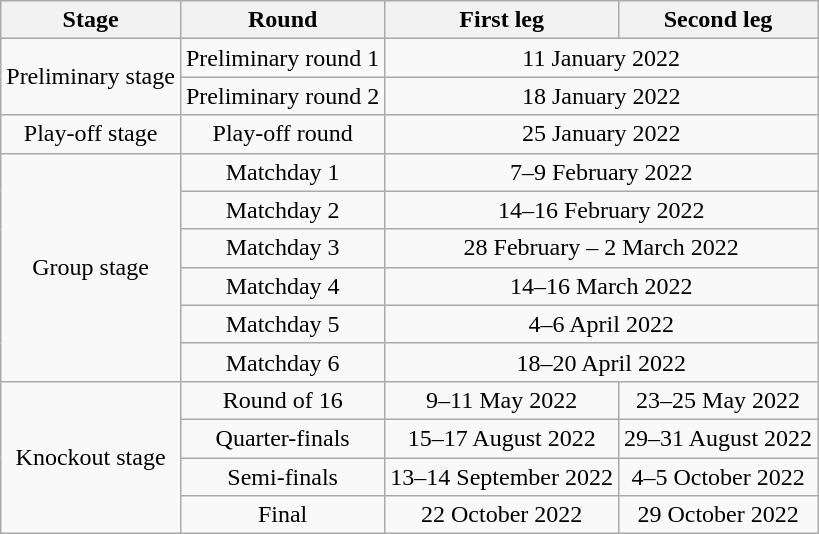<table class="wikitable sortable" style="text-align:center">
<tr>
<th>Stage</th>
<th>Round</th>
<th>First leg</th>
<th>Second leg</th>
</tr>
<tr>
<td rowspan=2>Preliminary stage</td>
<td>Preliminary round 1</td>
<td colspan=2>11 January 2022</td>
</tr>
<tr>
<td>Preliminary round 2</td>
<td colspan=2>18 January 2022</td>
</tr>
<tr>
<td>Play-off stage</td>
<td>Play-off round</td>
<td colspan=2>25 January 2022</td>
</tr>
<tr>
<td rowspan=6>Group stage</td>
<td>Matchday 1</td>
<td colspan=2>7–9 February 2022</td>
</tr>
<tr>
<td>Matchday 2</td>
<td colspan=2>14–16 February 2022</td>
</tr>
<tr>
<td>Matchday 3</td>
<td colspan=2>28 February – 2 March 2022</td>
</tr>
<tr>
<td>Matchday 4</td>
<td colspan=2>14–16 March 2022</td>
</tr>
<tr>
<td>Matchday 5</td>
<td colspan=2>4–6 April 2022</td>
</tr>
<tr>
<td>Matchday 6</td>
<td colspan=2>18–20 April 2022</td>
</tr>
<tr>
<td rowspan=4>Knockout stage</td>
<td>Round of 16</td>
<td>9–11 May 2022</td>
<td>23–25 May 2022</td>
</tr>
<tr>
<td>Quarter-finals</td>
<td>15–17 August 2022</td>
<td>29–31 August 2022</td>
</tr>
<tr>
<td>Semi-finals</td>
<td>13–14 September 2022</td>
<td>4–5 October 2022</td>
</tr>
<tr>
<td>Final</td>
<td>22 October 2022</td>
<td>29 October 2022</td>
</tr>
</table>
